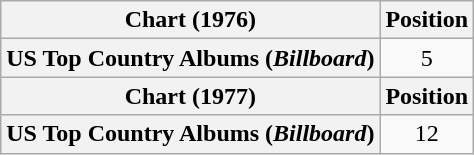<table class="wikitable plainrowheaders" style="text-align:center">
<tr>
<th scope="col">Chart (1976)</th>
<th scope="col">Position</th>
</tr>
<tr>
<th scope="row">US Top Country Albums (<em>Billboard</em>)</th>
<td>5</td>
</tr>
<tr>
<th scope="col">Chart (1977)</th>
<th scope="col">Position</th>
</tr>
<tr>
<th scope="row">US Top Country Albums (<em>Billboard</em>)</th>
<td>12</td>
</tr>
</table>
